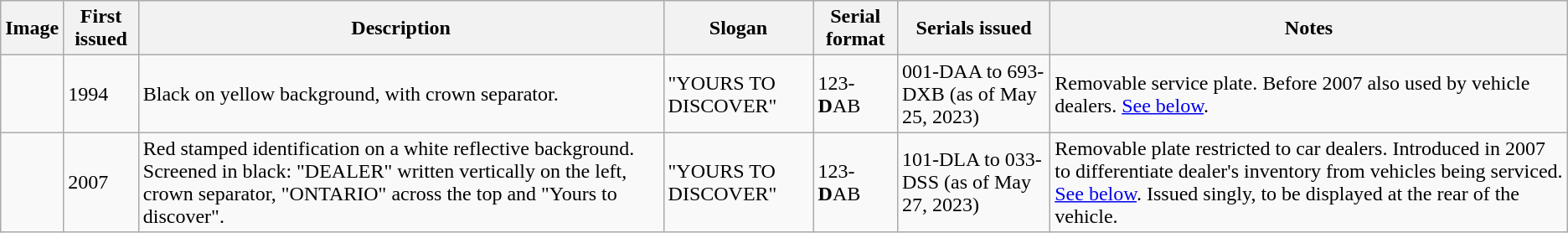<table class="wikitable">
<tr>
<th>Image</th>
<th>First issued</th>
<th>Description</th>
<th>Slogan</th>
<th>Serial format</th>
<th>Serials issued</th>
<th>Notes</th>
</tr>
<tr>
<td></td>
<td>1994</td>
<td>Black on yellow background, with crown separator.</td>
<td>"YOURS TO DISCOVER"</td>
<td>123-<strong>D</strong>AB</td>
<td>001-DAA to 693-DXB (as of May 25, 2023)</td>
<td>Removable service plate. Before 2007 also used by vehicle dealers. <a href='#'>See below</a>.</td>
</tr>
<tr>
<td></td>
<td>2007</td>
<td>Red stamped identification on a white reflective background. Screened in black: "DEALER" written vertically on the left, crown separator, "ONTARIO" across the top and "Yours to discover".</td>
<td>"YOURS TO DISCOVER"</td>
<td>123-<strong>D</strong>AB</td>
<td>101-DLA to 033-DSS (as of May 27, 2023)</td>
<td>Removable plate restricted to car dealers. Introduced in 2007 to differentiate dealer's inventory from vehicles being serviced.  <a href='#'>See below</a>. Issued singly, to be displayed at the rear of the vehicle.</td>
</tr>
</table>
